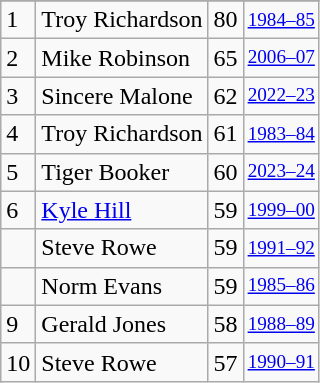<table class="wikitable">
<tr>
</tr>
<tr>
<td>1</td>
<td>Troy Richardson</td>
<td>80</td>
<td style="font-size:80%;"><a href='#'>1984–85</a></td>
</tr>
<tr>
<td>2</td>
<td>Mike Robinson</td>
<td>65</td>
<td style="font-size:80%;"><a href='#'>2006–07</a></td>
</tr>
<tr>
<td>3</td>
<td>Sincere Malone</td>
<td>62</td>
<td style="font-size:80%;"><a href='#'>2022–23</a></td>
</tr>
<tr>
<td>4</td>
<td>Troy Richardson</td>
<td>61</td>
<td style="font-size:80%;"><a href='#'>1983–84</a></td>
</tr>
<tr>
<td>5</td>
<td>Tiger Booker</td>
<td>60</td>
<td style="font-size:80%;"><a href='#'>2023–24</a></td>
</tr>
<tr>
<td>6</td>
<td><a href='#'>Kyle Hill</a></td>
<td>59</td>
<td style="font-size:80%;"><a href='#'>1999–00</a></td>
</tr>
<tr>
<td></td>
<td>Steve Rowe</td>
<td>59</td>
<td style="font-size:80%;"><a href='#'>1991–92</a></td>
</tr>
<tr>
<td></td>
<td>Norm Evans</td>
<td>59</td>
<td style="font-size:80%;"><a href='#'>1985–86</a></td>
</tr>
<tr>
<td>9</td>
<td>Gerald Jones</td>
<td>58</td>
<td style="font-size:80%;"><a href='#'>1988–89</a></td>
</tr>
<tr>
<td>10</td>
<td>Steve Rowe</td>
<td>57</td>
<td style="font-size:80%;"><a href='#'>1990–91</a></td>
</tr>
</table>
